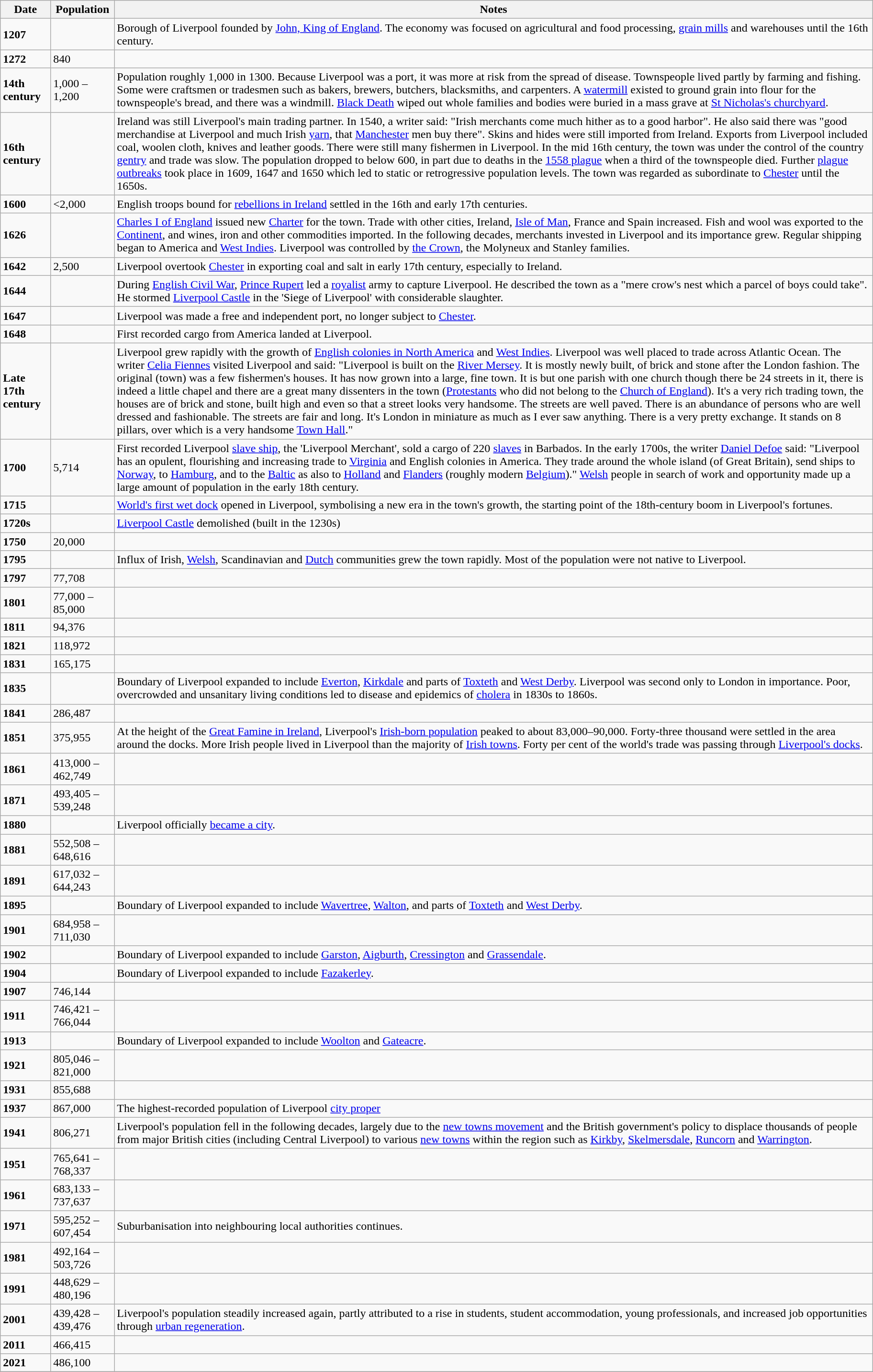<table class="wikitable" id="toc" style="margin-left:2em; " cellspacing="3">
<tr>
<th>Date</th>
<th>Population</th>
<th>Notes</th>
</tr>
<tr>
<td><strong>1207</strong></td>
<td></td>
<td>Borough of Liverpool founded by <a href='#'>John, King of England</a>. The economy was focused on agricultural and food processing, <a href='#'>grain mills</a> and warehouses until the 16th century.</td>
</tr>
<tr>
<td><strong>1272</strong></td>
<td>840</td>
<td></td>
</tr>
<tr>
<td><strong>14th century</strong></td>
<td>1,000 – 1,200</td>
<td>Population roughly 1,000 in 1300. Because Liverpool was a port, it was more at risk from the spread of disease. Townspeople lived partly by farming and fishing. Some were craftsmen or tradesmen such as bakers, brewers, butchers, blacksmiths, and carpenters. A <a href='#'>watermill</a> existed to ground grain into flour for the townspeople's bread, and there was a windmill. <a href='#'>Black Death</a> wiped out whole families and bodies were buried in a mass grave at <a href='#'>St Nicholas's churchyard</a>.</td>
</tr>
<tr>
<td><strong>16th century</strong></td>
<td></td>
<td>Ireland was still Liverpool's main trading partner. In 1540, a writer said: "Irish merchants come much hither as to a good harbor". He also said there was "good merchandise at Liverpool and much Irish <a href='#'>yarn</a>, that <a href='#'>Manchester</a> men buy there". Skins and hides were still imported from Ireland. Exports from Liverpool included coal, woolen cloth, knives and leather goods. There were still many fishermen in Liverpool. In the mid 16th century, the town was under the control of the country <a href='#'>gentry</a> and trade was slow. The population dropped to below 600, in part due to deaths in the <a href='#'>1558 plague</a> when a third of the townspeople died. Further <a href='#'>plague outbreaks</a> took place in 1609, 1647 and 1650 which led to static or retrogressive population levels. The town was regarded as subordinate to <a href='#'>Chester</a> until the 1650s.</td>
</tr>
<tr>
<td><strong>1600</strong></td>
<td><2,000</td>
<td>English troops bound for <a href='#'>rebellions in Ireland</a> settled in the 16th and early 17th centuries.</td>
</tr>
<tr>
<td><strong>1626</strong></td>
<td></td>
<td><a href='#'>Charles I of England</a> issued new <a href='#'>Charter</a> for the town. Trade with other cities, Ireland, <a href='#'>Isle of Man</a>, France and Spain increased. Fish and wool was exported to the <a href='#'>Continent</a>, and wines, iron and other commodities imported. In the following decades, merchants invested in Liverpool and its importance grew. Regular shipping began to America and <a href='#'>West Indies</a>. Liverpool was controlled by <a href='#'>the Crown</a>, the Molyneux and Stanley families.</td>
</tr>
<tr>
<td><strong>1642</strong></td>
<td>2,500</td>
<td>Liverpool overtook <a href='#'>Chester</a> in exporting coal and salt in early 17th century, especially to Ireland.</td>
</tr>
<tr>
<td><strong>1644</strong></td>
<td></td>
<td>During <a href='#'>English Civil War</a>, <a href='#'>Prince Rupert</a> led a <a href='#'>royalist</a> army to capture Liverpool. He described the town as a "mere crow's nest which a parcel of boys could take". He stormed <a href='#'>Liverpool Castle</a> in the 'Siege of Liverpool' with considerable slaughter.</td>
</tr>
<tr>
<td><strong>1647</strong></td>
<td></td>
<td>Liverpool was made a free and independent port, no longer subject to <a href='#'>Chester</a>.</td>
</tr>
<tr>
<td><strong>1648</strong></td>
<td></td>
<td>First recorded cargo from America landed at Liverpool.</td>
</tr>
<tr>
<td><strong>Late 17th century</strong></td>
<td></td>
<td>Liverpool grew rapidly with the growth of <a href='#'>English colonies in North America</a> and <a href='#'>West Indies</a>. Liverpool was well placed to trade across Atlantic Ocean. The writer <a href='#'>Celia Fiennes</a> visited Liverpool and said: "Liverpool is built on the <a href='#'>River Mersey</a>. It is mostly newly built, of brick and stone after the London fashion. The original (town) was a few fishermen's houses. It has now grown into a large, fine town. It is but one parish with one church though there be 24 streets in it, there is indeed a little chapel and there are a great many dissenters in the town (<a href='#'>Protestants</a> who did not belong to the <a href='#'>Church of England</a>). It's a very rich trading town, the houses are of brick and stone, built high and even so that a street looks very handsome. The streets are well paved. There is an abundance of persons who are well dressed and fashionable. The streets are fair and long. It's London in miniature as much as I ever saw anything. There is a very pretty exchange. It stands on 8 pillars, over which is a very handsome <a href='#'>Town Hall</a>."</td>
</tr>
<tr>
<td><strong>1700</strong></td>
<td>5,714</td>
<td>First recorded Liverpool <a href='#'>slave ship</a>, the 'Liverpool Merchant', sold a cargo of 220 <a href='#'>slaves</a> in Barbados. In the early 1700s, the writer <a href='#'>Daniel Defoe</a> said: "Liverpool has an opulent, flourishing and increasing trade to <a href='#'>Virginia</a> and English colonies in America. They trade around the whole island (of Great Britain), send ships to <a href='#'>Norway</a>, to <a href='#'>Hamburg</a>, and to the <a href='#'>Baltic</a> as also to <a href='#'>Holland</a> and <a href='#'>Flanders</a> (roughly modern <a href='#'>Belgium</a>)." <a href='#'>Welsh</a> people in search of work and opportunity made up a large amount of population in the early 18th century.</td>
</tr>
<tr>
<td><strong>1715</strong></td>
<td></td>
<td><a href='#'>World's first wet dock</a> opened in Liverpool, symbolising a new era in the town's growth, the starting point of the 18th-century boom in Liverpool's fortunes.</td>
</tr>
<tr>
<td><strong>1720s</strong></td>
<td></td>
<td><a href='#'>Liverpool Castle</a> demolished (built in the 1230s)</td>
</tr>
<tr>
<td><strong>1750</strong></td>
<td>20,000</td>
<td></td>
</tr>
<tr>
<td><strong>1795</strong></td>
<td></td>
<td>Influx of Irish, <a href='#'>Welsh</a>, Scandinavian and <a href='#'>Dutch</a> communities grew the town rapidly. Most of the population were not native to Liverpool.</td>
</tr>
<tr>
<td><strong>1797</strong></td>
<td>77,708</td>
<td></td>
</tr>
<tr>
<td><strong>1801</strong></td>
<td>77,000 – 85,000</td>
<td></td>
</tr>
<tr>
<td><strong>1811</strong></td>
<td>94,376</td>
<td></td>
</tr>
<tr>
<td><strong>1821</strong></td>
<td>118,972</td>
<td></td>
</tr>
<tr>
<td><strong>1831</strong></td>
<td>165,175</td>
<td></td>
</tr>
<tr>
<td><strong>1835</strong></td>
<td></td>
<td>Boundary of Liverpool expanded to include <a href='#'>Everton</a>, <a href='#'>Kirkdale</a> and parts of <a href='#'>Toxteth</a> and <a href='#'>West Derby</a>. Liverpool was second only to London in importance. Poor, overcrowded and unsanitary living conditions led to disease and epidemics of <a href='#'>cholera</a> in 1830s to 1860s.</td>
</tr>
<tr>
<td><strong>1841</strong></td>
<td>286,487</td>
<td></td>
</tr>
<tr>
<td><strong>1851</strong></td>
<td>375,955</td>
<td>At the height of the <a href='#'>Great Famine in Ireland</a>, Liverpool's <a href='#'>Irish-born population</a> peaked to about 83,000–90,000. Forty-three thousand were settled in the area around the docks. More Irish people lived in Liverpool than the majority of <a href='#'>Irish towns</a>. Forty per cent of the world's trade was passing through <a href='#'>Liverpool's docks</a>.</td>
</tr>
<tr>
<td><strong>1861</strong></td>
<td>413,000 – 462,749</td>
<td></td>
</tr>
<tr>
<td><strong>1871</strong></td>
<td>493,405 – 539,248</td>
<td></td>
</tr>
<tr>
<td><strong>1880</strong></td>
<td></td>
<td>Liverpool officially <a href='#'>became a city</a>.</td>
</tr>
<tr>
<td><strong>1881</strong></td>
<td>552,508 – 648,616</td>
<td></td>
</tr>
<tr>
<td><strong>1891</strong></td>
<td>617,032 – 644,243</td>
<td></td>
</tr>
<tr>
<td><strong>1895</strong></td>
<td></td>
<td>Boundary of Liverpool expanded to include <a href='#'>Wavertree</a>, <a href='#'>Walton</a>, and parts of <a href='#'>Toxteth</a> and <a href='#'>West Derby</a>.</td>
</tr>
<tr>
<td><strong>1901</strong></td>
<td>684,958 – 711,030</td>
<td></td>
</tr>
<tr>
<td><strong>1902</strong></td>
<td></td>
<td>Boundary of Liverpool expanded to include <a href='#'>Garston</a>, <a href='#'>Aigburth</a>, <a href='#'>Cressington</a> and <a href='#'>Grassendale</a>.</td>
</tr>
<tr>
<td><strong>1904</strong></td>
<td></td>
<td>Boundary of Liverpool expanded to include <a href='#'>Fazakerley</a>.</td>
</tr>
<tr>
<td><strong>1907</strong></td>
<td>746,144</td>
<td></td>
</tr>
<tr>
<td><strong>1911</strong></td>
<td>746,421 – 766,044</td>
<td></td>
</tr>
<tr>
<td><strong>1913</strong></td>
<td></td>
<td>Boundary of Liverpool expanded to include <a href='#'>Woolton</a> and <a href='#'>Gateacre</a>.</td>
</tr>
<tr>
<td><strong>1921</strong></td>
<td>805,046 – 821,000</td>
<td></td>
</tr>
<tr>
<td><strong>1931</strong></td>
<td>855,688</td>
<td></td>
</tr>
<tr>
<td><strong>1937</strong></td>
<td>867,000</td>
<td>The highest-recorded population of Liverpool <a href='#'>city proper</a></td>
</tr>
<tr>
<td><strong>1941</strong></td>
<td>806,271</td>
<td>Liverpool's population fell in the following decades, largely due to the <a href='#'>new towns movement</a> and the British government's policy to displace thousands of people from major British cities (including Central Liverpool) to various <a href='#'>new towns</a> within the region such as <a href='#'>Kirkby</a>, <a href='#'>Skelmersdale</a>, <a href='#'>Runcorn</a> and <a href='#'>Warrington</a>.</td>
</tr>
<tr>
<td><strong>1951</strong></td>
<td>765,641 – 768,337</td>
<td></td>
</tr>
<tr>
<td><strong>1961</strong></td>
<td>683,133 – 737,637</td>
<td></td>
</tr>
<tr>
<td><strong>1971</strong></td>
<td>595,252 – 607,454</td>
<td>Suburbanisation into neighbouring local authorities continues.</td>
</tr>
<tr>
<td><strong>1981</strong></td>
<td>492,164 – 503,726</td>
<td></td>
</tr>
<tr>
<td><strong>1991</strong></td>
<td>448,629 – 480,196</td>
<td></td>
</tr>
<tr>
<td><strong>2001</strong></td>
<td>439,428 – 439,476</td>
<td>Liverpool's population steadily increased again, partly attributed to a rise in students, student accommodation, young professionals, and increased job opportunities through <a href='#'>urban regeneration</a>.</td>
</tr>
<tr>
<td><strong>2011</strong></td>
<td>466,415</td>
<td></td>
</tr>
<tr>
<td><strong>2021</strong></td>
<td>486,100</td>
<td></td>
</tr>
<tr>
</tr>
</table>
